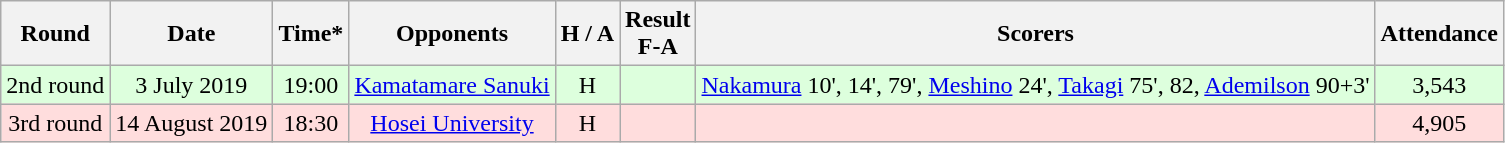<table class="wikitable" style="text-align:center">
<tr>
<th>Round</th>
<th>Date</th>
<th>Time*</th>
<th>Opponents</th>
<th>H / A</th>
<th>Result<br>F-A</th>
<th>Scorers</th>
<th>Attendance</th>
</tr>
<tr bgcolor="#ddffdd">
<td>2nd round</td>
<td>3 July 2019</td>
<td>19:00</td>
<td><a href='#'>Kamatamare Sanuki</a></td>
<td>H</td>
<td> </td>
<td><a href='#'>Nakamura</a> 10', 14', 79', <a href='#'>Meshino</a> 24', <a href='#'>Takagi</a> 75', 82, <a href='#'>Ademilson</a> 90+3'</td>
<td>3,543</td>
</tr>
<tr bgcolor="#ffdddd">
<td>3rd round</td>
<td>14 August 2019</td>
<td>18:30</td>
<td><a href='#'>Hosei University</a></td>
<td>H</td>
<td> </td>
<td></td>
<td>4,905</td>
</tr>
</table>
